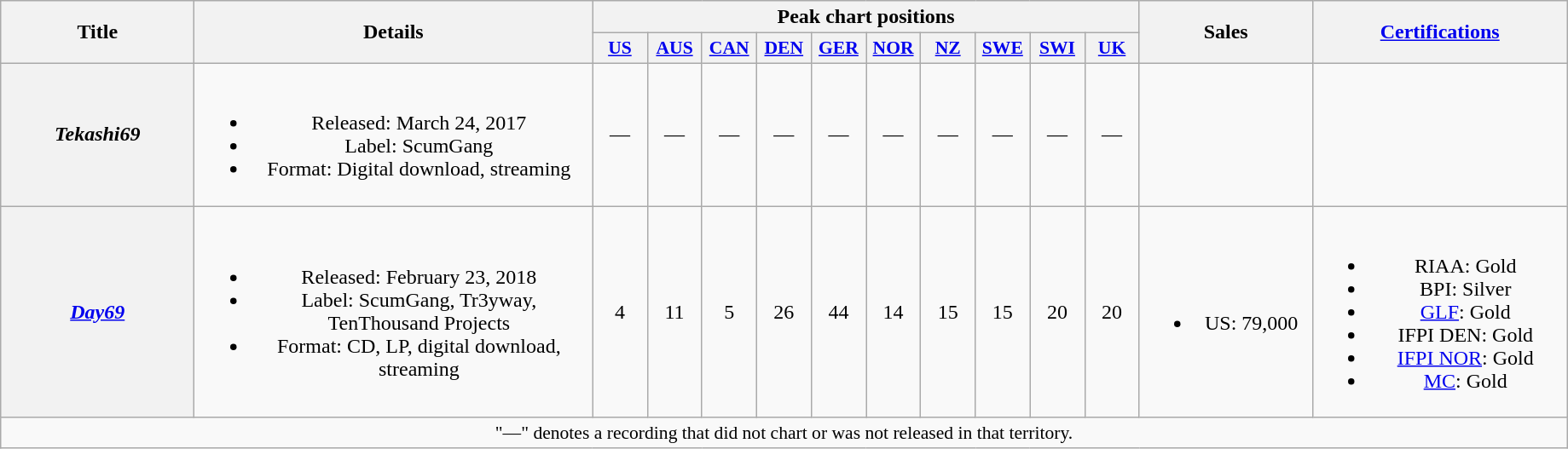<table class="wikitable plainrowheaders" style="text-align:center;">
<tr>
<th scope="col" rowspan="2" style="width:9em;">Title</th>
<th scope="col" rowspan="2" style="width:19em;">Details</th>
<th scope="col" colspan="10">Peak chart positions</th>
<th scope="col" rowspan="2" style="width:8em;">Sales</th>
<th scope="col" rowspan="2" style="width:12em;"><a href='#'>Certifications</a></th>
</tr>
<tr>
<th scope="col" style="width:2.5em;font-size:90%;"><a href='#'>US</a><br></th>
<th scope="col" style="width:2.5em;font-size:90%;"><a href='#'>AUS</a><br></th>
<th scope="col" style="width:2.5em;font-size:90%;"><a href='#'>CAN</a><br></th>
<th scope="col" style="width:2.5em;font-size:90%;"><a href='#'>DEN</a><br></th>
<th scope="col" style="width:2.5em;font-size:90%;"><a href='#'>GER</a><br></th>
<th scope="col" style="width:2.5em;font-size:90%;"><a href='#'>NOR</a><br></th>
<th scope="col" style="width:2.5em;font-size:90%;"><a href='#'>NZ</a><br></th>
<th scope="col" style="width:2.5em;font-size:90%;"><a href='#'>SWE</a><br></th>
<th scope="col" style="width:2.5em;font-size:90%;"><a href='#'>SWI</a><br></th>
<th scope="col" style="width:2.5em;font-size:90%;"><a href='#'>UK</a><br></th>
</tr>
<tr>
<th scope="row"><em>Tekashi69</em></th>
<td><br><ul><li>Released: March 24, 2017</li><li>Label: ScumGang</li><li>Format: Digital download, streaming</li></ul></td>
<td>—</td>
<td>—</td>
<td>—</td>
<td>—</td>
<td>—</td>
<td>—</td>
<td>—</td>
<td>—</td>
<td>—</td>
<td>—</td>
<td></td>
</tr>
<tr>
<th scope="row"><em><a href='#'>Day69</a></em></th>
<td><br><ul><li>Released: February 23, 2018</li><li>Label: ScumGang, Tr3yway, TenThousand Projects</li><li>Format: CD, LP, digital download, streaming</li></ul></td>
<td>4</td>
<td>11</td>
<td>5</td>
<td>26</td>
<td>44</td>
<td>14</td>
<td>15</td>
<td>15</td>
<td>20</td>
<td>20</td>
<td><br><ul><li>US: 79,000</li></ul></td>
<td><br><ul><li>RIAA: Gold</li><li>BPI: Silver</li><li><a href='#'>GLF</a>: Gold</li><li>IFPI DEN: Gold</li><li><a href='#'>IFPI NOR</a>: Gold</li><li><a href='#'>MC</a>: Gold</li></ul></td>
</tr>
<tr>
<td colspan="14" style="font-size:90%">"—" denotes a recording that did not chart or was not released in that territory.</td>
</tr>
</table>
